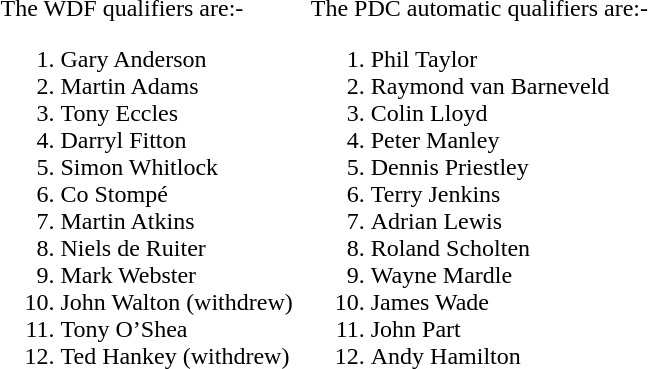<table>
<tr style="vertical-align: top;">
<td>The WDF qualifiers are:-<br><ol><li> Gary Anderson</li><li> Martin Adams</li><li> Tony Eccles</li><li> Darryl Fitton</li><li> Simon Whitlock</li><li> Co Stompé</li><li> Martin Atkins</li><li> Niels de Ruiter</li><li> Mark Webster</li><li> John Walton (withdrew)</li><li> Tony O’Shea</li><li> Ted Hankey (withdrew)</li></ol></td>
<td></td>
<td></td>
<td>The PDC automatic qualifiers are:-<br><ol><li> Phil Taylor</li><li> Raymond van Barneveld</li><li> Colin Lloyd</li><li> Peter Manley</li><li> Dennis Priestley</li><li> Terry Jenkins</li><li> Adrian Lewis</li><li> Roland Scholten</li><li> Wayne Mardle</li><li> James Wade</li><li> John Part</li><li> Andy Hamilton</li></ol></td>
</tr>
</table>
